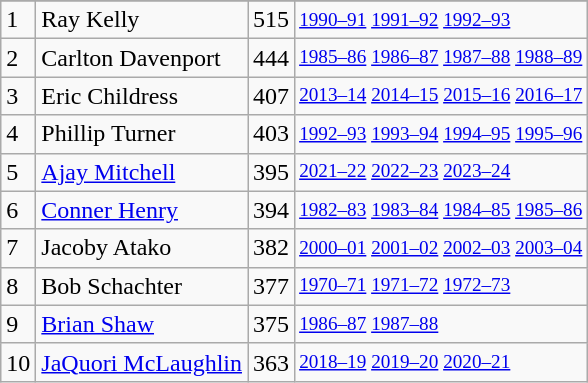<table class="wikitable">
<tr>
</tr>
<tr>
<td>1</td>
<td>Ray Kelly</td>
<td>515</td>
<td style="font-size:80%;"><a href='#'>1990–91</a> <a href='#'>1991–92</a> <a href='#'>1992–93</a></td>
</tr>
<tr>
<td>2</td>
<td>Carlton Davenport</td>
<td>444</td>
<td style="font-size:80%;"><a href='#'>1985–86</a> <a href='#'>1986–87</a> <a href='#'>1987–88</a> <a href='#'>1988–89</a></td>
</tr>
<tr>
<td>3</td>
<td>Eric Childress</td>
<td>407</td>
<td style="font-size:80%;"><a href='#'>2013–14</a> <a href='#'>2014–15</a> <a href='#'>2015–16</a> <a href='#'>2016–17</a></td>
</tr>
<tr>
<td>4</td>
<td>Phillip Turner</td>
<td>403</td>
<td style="font-size:80%;"><a href='#'>1992–93</a> <a href='#'>1993–94</a> <a href='#'>1994–95</a> <a href='#'>1995–96</a></td>
</tr>
<tr>
<td>5</td>
<td><a href='#'>Ajay Mitchell</a></td>
<td>395</td>
<td style="font-size:80%;"><a href='#'>2021–22</a> <a href='#'>2022–23</a> <a href='#'>2023–24</a></td>
</tr>
<tr>
<td>6</td>
<td><a href='#'>Conner Henry</a></td>
<td>394</td>
<td style="font-size:80%;"><a href='#'>1982–83</a> <a href='#'>1983–84</a> <a href='#'>1984–85</a> <a href='#'>1985–86</a></td>
</tr>
<tr>
<td>7</td>
<td>Jacoby Atako</td>
<td>382</td>
<td style="font-size:80%;"><a href='#'>2000–01</a> <a href='#'>2001–02</a> <a href='#'>2002–03</a> <a href='#'>2003–04</a></td>
</tr>
<tr>
<td>8</td>
<td>Bob Schachter</td>
<td>377</td>
<td style="font-size:80%;"><a href='#'>1970–71</a> <a href='#'>1971–72</a> <a href='#'>1972–73</a></td>
</tr>
<tr>
<td>9</td>
<td><a href='#'>Brian Shaw</a></td>
<td>375</td>
<td style="font-size:80%;"><a href='#'>1986–87</a> <a href='#'>1987–88</a></td>
</tr>
<tr>
<td>10</td>
<td><a href='#'>JaQuori McLaughlin</a></td>
<td>363</td>
<td style="font-size:80%;"><a href='#'>2018–19</a> <a href='#'>2019–20</a> <a href='#'>2020–21</a></td>
</tr>
</table>
